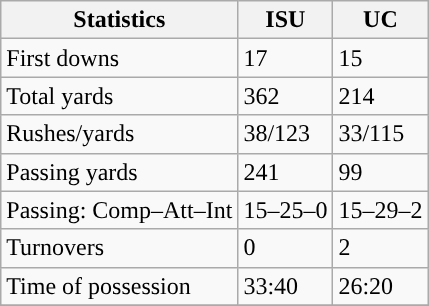<table class="wikitable" style="float: left;">
<tr>
<th>Statistics</th>
<th>ISU</th>
<th>UC</th>
</tr>
<tr>
<td>First downs</td>
<td>17</td>
<td>15</td>
</tr>
<tr>
<td>Total yards</td>
<td>362</td>
<td>214</td>
</tr>
<tr>
<td>Rushes/yards</td>
<td>38/123</td>
<td>33/115</td>
</tr>
<tr>
<td>Passing yards</td>
<td>241</td>
<td>99</td>
</tr>
<tr>
<td>Passing: Comp–Att–Int</td>
<td>15–25–0</td>
<td>15–29–2</td>
</tr>
<tr>
<td>Turnovers</td>
<td>0</td>
<td>2</td>
</tr>
<tr>
<td>Time of possession</td>
<td>33:40</td>
<td>26:20</td>
</tr>
<tr>
</tr>
</table>
